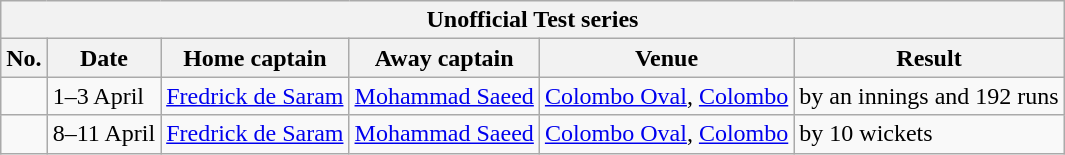<table class="wikitable">
<tr>
<th colspan="9">Unofficial Test series</th>
</tr>
<tr>
<th>No.</th>
<th>Date</th>
<th>Home captain</th>
<th>Away captain</th>
<th>Venue</th>
<th>Result</th>
</tr>
<tr>
<td></td>
<td>1–3 April</td>
<td><a href='#'>Fredrick de Saram</a></td>
<td><a href='#'>Mohammad Saeed</a></td>
<td><a href='#'>Colombo Oval</a>, <a href='#'>Colombo</a></td>
<td> by an innings and 192 runs</td>
</tr>
<tr>
<td></td>
<td>8–11 April</td>
<td><a href='#'>Fredrick de Saram</a></td>
<td><a href='#'>Mohammad Saeed</a></td>
<td><a href='#'>Colombo Oval</a>, <a href='#'>Colombo</a></td>
<td> by 10 wickets</td>
</tr>
</table>
